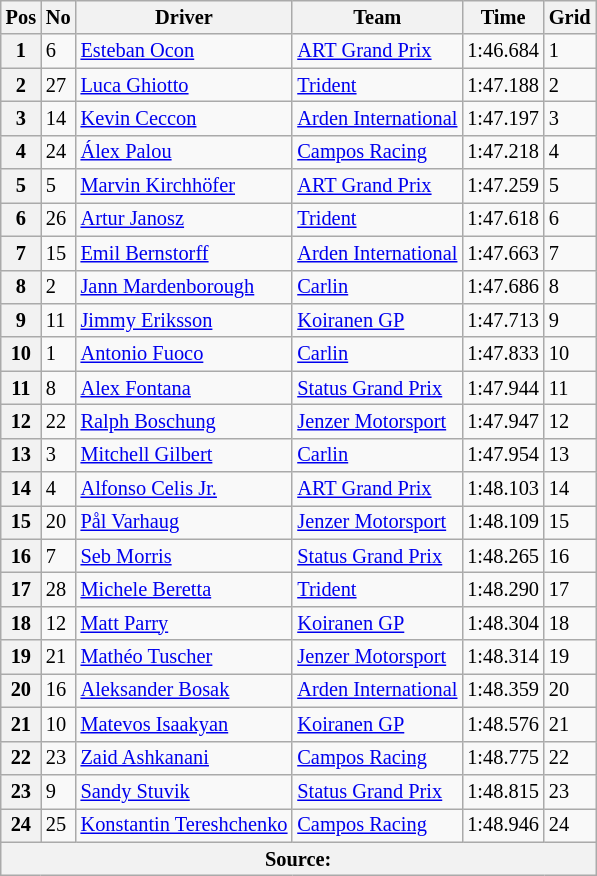<table class="wikitable" style="font-size: 85%">
<tr>
<th>Pos</th>
<th>No</th>
<th>Driver</th>
<th>Team</th>
<th>Time</th>
<th>Grid</th>
</tr>
<tr>
<th>1</th>
<td>6</td>
<td> <a href='#'>Esteban Ocon</a></td>
<td><a href='#'>ART Grand Prix</a></td>
<td>1:46.684</td>
<td>1</td>
</tr>
<tr>
<th>2</th>
<td>27</td>
<td> <a href='#'>Luca Ghiotto</a></td>
<td><a href='#'>Trident</a></td>
<td>1:47.188</td>
<td>2</td>
</tr>
<tr>
<th>3</th>
<td>14</td>
<td> <a href='#'>Kevin Ceccon</a></td>
<td><a href='#'>Arden International</a></td>
<td>1:47.197</td>
<td>3</td>
</tr>
<tr>
<th>4</th>
<td>24</td>
<td> <a href='#'>Álex Palou</a></td>
<td><a href='#'>Campos Racing</a></td>
<td>1:47.218</td>
<td>4</td>
</tr>
<tr>
<th>5</th>
<td>5</td>
<td> <a href='#'>Marvin Kirchhöfer</a></td>
<td><a href='#'>ART Grand Prix</a></td>
<td>1:47.259</td>
<td>5</td>
</tr>
<tr>
<th>6</th>
<td>26</td>
<td> <a href='#'>Artur Janosz</a></td>
<td><a href='#'>Trident</a></td>
<td>1:47.618</td>
<td>6</td>
</tr>
<tr>
<th>7</th>
<td>15</td>
<td> <a href='#'>Emil Bernstorff</a></td>
<td><a href='#'>Arden International</a></td>
<td>1:47.663</td>
<td>7</td>
</tr>
<tr>
<th>8</th>
<td>2</td>
<td> <a href='#'>Jann Mardenborough</a></td>
<td><a href='#'>Carlin</a></td>
<td>1:47.686</td>
<td>8</td>
</tr>
<tr>
<th>9</th>
<td>11</td>
<td> <a href='#'>Jimmy Eriksson</a></td>
<td><a href='#'>Koiranen GP</a></td>
<td>1:47.713</td>
<td>9</td>
</tr>
<tr>
<th>10</th>
<td>1</td>
<td> <a href='#'>Antonio Fuoco</a></td>
<td><a href='#'>Carlin</a></td>
<td>1:47.833</td>
<td>10</td>
</tr>
<tr>
<th>11</th>
<td>8</td>
<td> <a href='#'>Alex Fontana</a></td>
<td><a href='#'>Status Grand Prix</a></td>
<td>1:47.944</td>
<td>11</td>
</tr>
<tr>
<th>12</th>
<td>22</td>
<td> <a href='#'>Ralph Boschung</a></td>
<td><a href='#'>Jenzer Motorsport</a></td>
<td>1:47.947</td>
<td>12</td>
</tr>
<tr>
<th>13</th>
<td>3</td>
<td> <a href='#'>Mitchell Gilbert</a></td>
<td><a href='#'>Carlin</a></td>
<td>1:47.954</td>
<td>13</td>
</tr>
<tr>
<th>14</th>
<td>4</td>
<td> <a href='#'>Alfonso Celis Jr.</a></td>
<td><a href='#'>ART Grand Prix</a></td>
<td>1:48.103</td>
<td>14</td>
</tr>
<tr>
<th>15</th>
<td>20</td>
<td> <a href='#'>Pål Varhaug</a></td>
<td><a href='#'>Jenzer Motorsport</a></td>
<td>1:48.109</td>
<td>15</td>
</tr>
<tr>
<th>16</th>
<td>7</td>
<td> <a href='#'>Seb Morris</a></td>
<td><a href='#'>Status Grand Prix</a></td>
<td>1:48.265</td>
<td>16</td>
</tr>
<tr>
<th>17</th>
<td>28</td>
<td> <a href='#'>Michele Beretta</a></td>
<td><a href='#'>Trident</a></td>
<td>1:48.290</td>
<td>17</td>
</tr>
<tr>
<th>18</th>
<td>12</td>
<td> <a href='#'>Matt Parry</a></td>
<td><a href='#'>Koiranen GP</a></td>
<td>1:48.304</td>
<td>18</td>
</tr>
<tr>
<th>19</th>
<td>21</td>
<td> <a href='#'>Mathéo Tuscher</a></td>
<td><a href='#'>Jenzer Motorsport</a></td>
<td>1:48.314</td>
<td>19</td>
</tr>
<tr>
<th>20</th>
<td>16</td>
<td> <a href='#'>Aleksander Bosak</a></td>
<td><a href='#'>Arden International</a></td>
<td>1:48.359</td>
<td>20</td>
</tr>
<tr>
<th>21</th>
<td>10</td>
<td> <a href='#'>Matevos Isaakyan</a></td>
<td><a href='#'>Koiranen GP</a></td>
<td>1:48.576</td>
<td>21</td>
</tr>
<tr>
<th>22</th>
<td>23</td>
<td> <a href='#'>Zaid Ashkanani</a></td>
<td><a href='#'>Campos Racing</a></td>
<td>1:48.775</td>
<td>22</td>
</tr>
<tr>
<th>23</th>
<td>9</td>
<td> <a href='#'>Sandy Stuvik</a></td>
<td><a href='#'>Status Grand Prix</a></td>
<td>1:48.815</td>
<td>23</td>
</tr>
<tr>
<th>24</th>
<td>25</td>
<td> <a href='#'>Konstantin Tereshchenko</a></td>
<td><a href='#'>Campos Racing</a></td>
<td>1:48.946</td>
<td>24</td>
</tr>
<tr>
<th colspan="7">Source:</th>
</tr>
</table>
